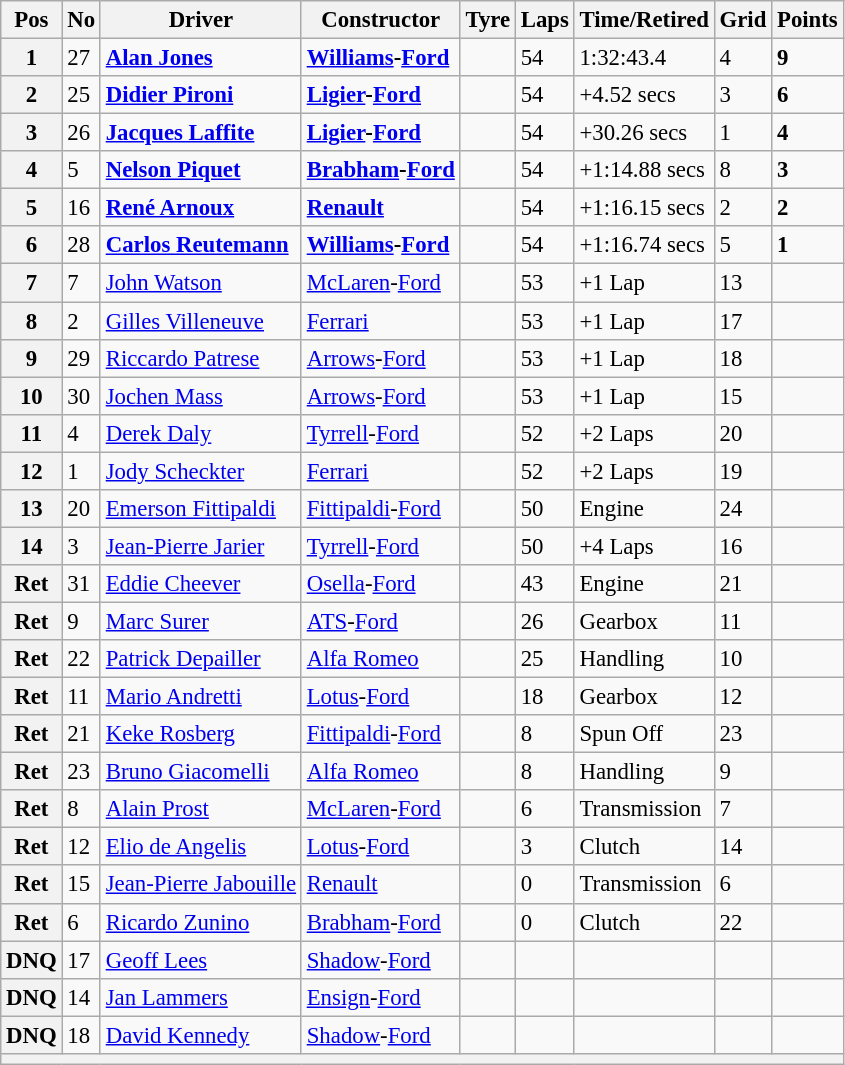<table class="wikitable" style="font-size: 95%;">
<tr>
<th>Pos</th>
<th>No</th>
<th>Driver</th>
<th>Constructor</th>
<th>Tyre</th>
<th>Laps</th>
<th>Time/Retired</th>
<th>Grid</th>
<th>Points</th>
</tr>
<tr>
<th>1</th>
<td>27</td>
<td> <strong><a href='#'>Alan Jones</a></strong></td>
<td><strong><a href='#'>Williams</a>-<a href='#'>Ford</a></strong></td>
<td></td>
<td>54</td>
<td>1:32:43.4</td>
<td>4</td>
<td><strong>9</strong></td>
</tr>
<tr>
<th>2</th>
<td>25</td>
<td> <strong><a href='#'>Didier Pironi</a></strong></td>
<td><strong><a href='#'>Ligier</a>-<a href='#'>Ford</a></strong></td>
<td></td>
<td>54</td>
<td>+4.52 secs</td>
<td>3</td>
<td><strong>6</strong></td>
</tr>
<tr>
<th>3</th>
<td>26</td>
<td> <strong><a href='#'>Jacques Laffite</a></strong></td>
<td><strong><a href='#'>Ligier</a>-<a href='#'>Ford</a></strong></td>
<td></td>
<td>54</td>
<td>+30.26 secs</td>
<td>1</td>
<td><strong>4</strong></td>
</tr>
<tr>
<th>4</th>
<td>5</td>
<td> <strong><a href='#'>Nelson Piquet</a></strong></td>
<td><strong><a href='#'>Brabham</a>-<a href='#'>Ford</a></strong></td>
<td></td>
<td>54</td>
<td>+1:14.88 secs</td>
<td>8</td>
<td><strong>3</strong></td>
</tr>
<tr>
<th>5</th>
<td>16</td>
<td> <strong><a href='#'>René Arnoux</a></strong></td>
<td><strong><a href='#'>Renault</a></strong></td>
<td></td>
<td>54</td>
<td>+1:16.15 secs</td>
<td>2</td>
<td><strong>2</strong></td>
</tr>
<tr>
<th>6</th>
<td>28</td>
<td> <strong><a href='#'>Carlos Reutemann</a></strong></td>
<td><strong><a href='#'>Williams</a>-<a href='#'>Ford</a></strong></td>
<td></td>
<td>54</td>
<td>+1:16.74 secs</td>
<td>5</td>
<td><strong>1</strong></td>
</tr>
<tr>
<th>7</th>
<td>7</td>
<td> <a href='#'>John Watson</a></td>
<td><a href='#'>McLaren</a>-<a href='#'>Ford</a></td>
<td></td>
<td>53</td>
<td>+1 Lap</td>
<td>13</td>
<td></td>
</tr>
<tr>
<th>8</th>
<td>2</td>
<td> <a href='#'>Gilles Villeneuve</a></td>
<td><a href='#'>Ferrari</a></td>
<td></td>
<td>53</td>
<td>+1 Lap</td>
<td>17</td>
<td></td>
</tr>
<tr>
<th>9</th>
<td>29</td>
<td> <a href='#'>Riccardo Patrese</a></td>
<td><a href='#'>Arrows</a>-<a href='#'>Ford</a></td>
<td></td>
<td>53</td>
<td>+1 Lap</td>
<td>18</td>
<td></td>
</tr>
<tr>
<th>10</th>
<td>30</td>
<td> <a href='#'>Jochen Mass</a></td>
<td><a href='#'>Arrows</a>-<a href='#'>Ford</a></td>
<td></td>
<td>53</td>
<td>+1 Lap</td>
<td>15</td>
<td></td>
</tr>
<tr>
<th>11</th>
<td>4</td>
<td> <a href='#'>Derek Daly</a></td>
<td><a href='#'>Tyrrell</a>-<a href='#'>Ford</a></td>
<td></td>
<td>52</td>
<td>+2 Laps</td>
<td>20</td>
<td></td>
</tr>
<tr>
<th>12</th>
<td>1</td>
<td> <a href='#'>Jody Scheckter</a></td>
<td><a href='#'>Ferrari</a></td>
<td></td>
<td>52</td>
<td>+2 Laps</td>
<td>19</td>
<td></td>
</tr>
<tr>
<th>13</th>
<td>20</td>
<td> <a href='#'>Emerson Fittipaldi</a></td>
<td><a href='#'>Fittipaldi</a>-<a href='#'>Ford</a></td>
<td></td>
<td>50</td>
<td>Engine</td>
<td>24</td>
<td></td>
</tr>
<tr>
<th>14</th>
<td>3</td>
<td> <a href='#'>Jean-Pierre Jarier</a></td>
<td><a href='#'>Tyrrell</a>-<a href='#'>Ford</a></td>
<td></td>
<td>50</td>
<td>+4 Laps</td>
<td>16</td>
<td></td>
</tr>
<tr>
<th>Ret</th>
<td>31</td>
<td> <a href='#'>Eddie Cheever</a></td>
<td><a href='#'>Osella</a>-<a href='#'>Ford</a></td>
<td></td>
<td>43</td>
<td>Engine</td>
<td>21</td>
<td></td>
</tr>
<tr>
<th>Ret</th>
<td>9</td>
<td> <a href='#'>Marc Surer</a></td>
<td><a href='#'>ATS</a>-<a href='#'>Ford</a></td>
<td></td>
<td>26</td>
<td>Gearbox</td>
<td>11</td>
<td></td>
</tr>
<tr>
<th>Ret</th>
<td>22</td>
<td> <a href='#'>Patrick Depailler</a></td>
<td><a href='#'>Alfa Romeo</a></td>
<td></td>
<td>25</td>
<td>Handling</td>
<td>10</td>
<td></td>
</tr>
<tr>
<th>Ret</th>
<td>11</td>
<td> <a href='#'>Mario Andretti</a></td>
<td><a href='#'>Lotus</a>-<a href='#'>Ford</a></td>
<td></td>
<td>18</td>
<td>Gearbox</td>
<td>12</td>
<td></td>
</tr>
<tr>
<th>Ret</th>
<td>21</td>
<td> <a href='#'>Keke Rosberg</a></td>
<td><a href='#'>Fittipaldi</a>-<a href='#'>Ford</a></td>
<td></td>
<td>8</td>
<td>Spun Off</td>
<td>23</td>
<td></td>
</tr>
<tr>
<th>Ret</th>
<td>23</td>
<td> <a href='#'>Bruno Giacomelli</a></td>
<td><a href='#'>Alfa Romeo</a></td>
<td></td>
<td>8</td>
<td>Handling</td>
<td>9</td>
<td></td>
</tr>
<tr>
<th>Ret</th>
<td>8</td>
<td> <a href='#'>Alain Prost</a></td>
<td><a href='#'>McLaren</a>-<a href='#'>Ford</a></td>
<td></td>
<td>6</td>
<td>Transmission</td>
<td>7</td>
<td></td>
</tr>
<tr>
<th>Ret</th>
<td>12</td>
<td> <a href='#'>Elio de Angelis</a></td>
<td><a href='#'>Lotus</a>-<a href='#'>Ford</a></td>
<td></td>
<td>3</td>
<td>Clutch</td>
<td>14</td>
<td></td>
</tr>
<tr>
<th>Ret</th>
<td>15</td>
<td> <a href='#'>Jean-Pierre Jabouille</a></td>
<td><a href='#'>Renault</a></td>
<td></td>
<td>0</td>
<td>Transmission</td>
<td>6</td>
<td></td>
</tr>
<tr>
<th>Ret</th>
<td>6</td>
<td> <a href='#'>Ricardo Zunino</a></td>
<td><a href='#'>Brabham</a>-<a href='#'>Ford</a></td>
<td></td>
<td>0</td>
<td>Clutch</td>
<td>22</td>
<td></td>
</tr>
<tr>
<th>DNQ</th>
<td>17</td>
<td> <a href='#'>Geoff Lees</a></td>
<td><a href='#'>Shadow</a>-<a href='#'>Ford</a></td>
<td></td>
<td></td>
<td></td>
<td></td>
<td></td>
</tr>
<tr>
<th>DNQ</th>
<td>14</td>
<td> <a href='#'>Jan Lammers</a></td>
<td><a href='#'>Ensign</a>-<a href='#'>Ford</a></td>
<td></td>
<td></td>
<td></td>
<td></td>
<td></td>
</tr>
<tr>
<th>DNQ</th>
<td>18</td>
<td> <a href='#'>David Kennedy</a></td>
<td><a href='#'>Shadow</a>-<a href='#'>Ford</a></td>
<td></td>
<td></td>
<td></td>
<td></td>
<td></td>
</tr>
<tr>
<th colspan="9"></th>
</tr>
</table>
